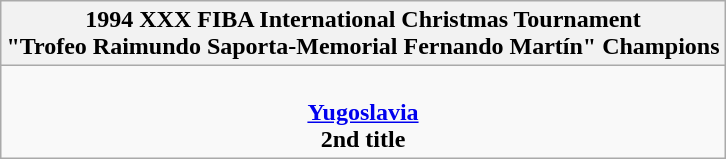<table class=wikitable style="text-align:center; margin:auto">
<tr>
<th>1994 XXX FIBA International Christmas Tournament<br>"Trofeo Raimundo Saporta-Memorial Fernando Martín" Champions</th>
</tr>
<tr>
<td><br><strong><a href='#'>Yugoslavia</a></strong><br><strong>2nd title</strong></td>
</tr>
</table>
